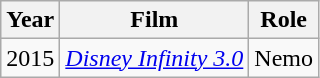<table class="wikitable sortable">
<tr>
<th>Year</th>
<th>Film</th>
<th>Role</th>
</tr>
<tr>
<td>2015</td>
<td><em><a href='#'>Disney Infinity 3.0</a></em></td>
<td>Nemo</td>
</tr>
</table>
